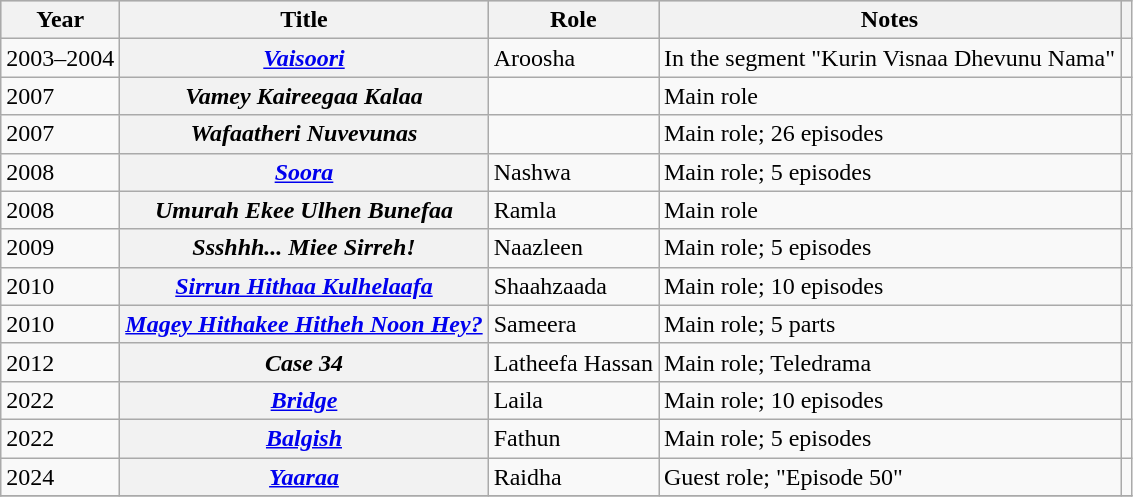<table class="wikitable sortable plainrowheaders">
<tr style="background:#ccc; text-align:center;">
<th scope="col">Year</th>
<th scope="col">Title</th>
<th scope="col">Role</th>
<th scope="col">Notes</th>
<th scope="col" class="unsortable"></th>
</tr>
<tr>
<td>2003–2004</td>
<th scope="row"><em><a href='#'>Vaisoori</a></em></th>
<td>Aroosha</td>
<td>In the segment "Kurin Visnaa Dhevunu Nama"</td>
<td style="text-align: center;"></td>
</tr>
<tr>
<td>2007</td>
<th scope="row"><em>Vamey Kaireegaa Kalaa</em></th>
<td></td>
<td>Main role</td>
<td></td>
</tr>
<tr>
<td>2007</td>
<th scope="row"><em>Wafaatheri Nuvevunas</em></th>
<td></td>
<td>Main role; 26 episodes</td>
<td></td>
</tr>
<tr>
<td>2008</td>
<th scope="row"><em><a href='#'>Soora</a></em></th>
<td>Nashwa</td>
<td>Main role; 5 episodes</td>
<td style="text-align: center;"></td>
</tr>
<tr>
<td>2008</td>
<th scope="row"><em>Umurah Ekee Ulhen Bunefaa</em></th>
<td>Ramla</td>
<td>Main role</td>
<td></td>
</tr>
<tr>
<td>2009</td>
<th scope="row"><em>Ssshhh... Miee Sirreh!</em></th>
<td>Naazleen</td>
<td>Main role; 5 episodes</td>
<td></td>
</tr>
<tr>
<td>2010</td>
<th scope="row"><em><a href='#'>Sirrun Hithaa Kulhelaafa</a></em></th>
<td>Shaahzaada</td>
<td>Main role; 10 episodes</td>
<td style="text-align: center;"></td>
</tr>
<tr>
<td>2010</td>
<th scope="row"><em><a href='#'>Magey Hithakee Hitheh Noon Hey?</a></em></th>
<td>Sameera</td>
<td>Main role; 5 parts</td>
<td style="text-align: center;"></td>
</tr>
<tr>
<td>2012</td>
<th scope="row"><em>Case 34</em></th>
<td>Latheefa Hassan</td>
<td>Main role; Teledrama</td>
<td style="text-align: center;"></td>
</tr>
<tr>
<td>2022</td>
<th scope="row"><em><a href='#'>Bridge</a></em></th>
<td>Laila</td>
<td>Main role; 10 episodes</td>
<td style="text-align: center;"></td>
</tr>
<tr>
<td>2022</td>
<th scope="row"><em><a href='#'>Balgish</a></em></th>
<td>Fathun</td>
<td>Main role; 5 episodes</td>
<td style="text-align: center;"></td>
</tr>
<tr>
<td>2024</td>
<th scope="row"><em><a href='#'>Yaaraa</a></em></th>
<td>Raidha</td>
<td>Guest role; "Episode 50"</td>
<td style="text-align: center;"></td>
</tr>
<tr>
</tr>
</table>
